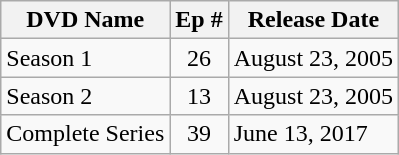<table class="wikitable">
<tr>
<th>DVD Name</th>
<th>Ep #</th>
<th>Release Date</th>
</tr>
<tr>
<td>Season 1</td>
<td align="center">26</td>
<td>August 23, 2005</td>
</tr>
<tr>
<td>Season 2</td>
<td align="center">13</td>
<td>August 23, 2005</td>
</tr>
<tr>
<td>Complete Series</td>
<td align="center">39</td>
<td>June 13, 2017</td>
</tr>
</table>
